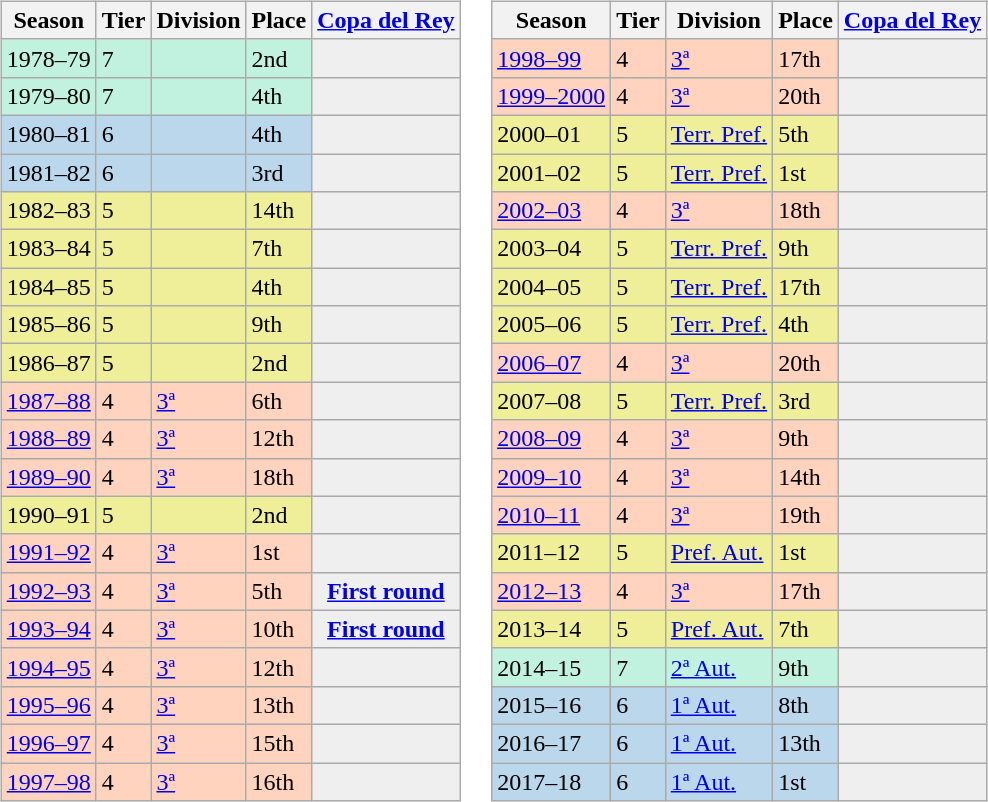<table>
<tr>
<td valign="top" width=0%><br><table class="wikitable">
<tr style="background:#f0f6fa;">
<th>Season</th>
<th>Tier</th>
<th>Division</th>
<th>Place</th>
<th><a href='#'>Copa del Rey</a></th>
</tr>
<tr>
<td style="background:#C0F2DF;">1978–79</td>
<td style="background:#C0F2DF;">7</td>
<td style="background:#C0F2DF;"></td>
<td style="background:#C0F2DF;">2nd</td>
<th style="background:#efefef;"></th>
</tr>
<tr>
<td style="background:#C0F2DF;">1979–80</td>
<td style="background:#C0F2DF;">7</td>
<td style="background:#C0F2DF;"></td>
<td style="background:#C0F2DF;">4th</td>
<th style="background:#efefef;"></th>
</tr>
<tr>
<td style="background:#BBD7EC;">1980–81</td>
<td style="background:#BBD7EC;">6</td>
<td style="background:#BBD7EC;"></td>
<td style="background:#BBD7EC;">4th</td>
<th style="background:#efefef;"></th>
</tr>
<tr>
<td style="background:#BBD7EC;">1981–82</td>
<td style="background:#BBD7EC;">6</td>
<td style="background:#BBD7EC;"></td>
<td style="background:#BBD7EC;">3rd</td>
<th style="background:#efefef;"></th>
</tr>
<tr>
<td style="background:#EFEF99;">1982–83</td>
<td style="background:#EFEF99;">5</td>
<td style="background:#EFEF99;"></td>
<td style="background:#EFEF99;">14th</td>
<th style="background:#efefef;"></th>
</tr>
<tr>
<td style="background:#EFEF99;">1983–84</td>
<td style="background:#EFEF99;">5</td>
<td style="background:#EFEF99;"></td>
<td style="background:#EFEF99;">7th</td>
<th style="background:#efefef;"></th>
</tr>
<tr>
<td style="background:#EFEF99;">1984–85</td>
<td style="background:#EFEF99;">5</td>
<td style="background:#EFEF99;"></td>
<td style="background:#EFEF99;">4th</td>
<th style="background:#efefef;"></th>
</tr>
<tr>
<td style="background:#EFEF99;">1985–86</td>
<td style="background:#EFEF99;">5</td>
<td style="background:#EFEF99;"></td>
<td style="background:#EFEF99;">9th</td>
<th style="background:#efefef;"></th>
</tr>
<tr>
<td style="background:#EFEF99;">1986–87</td>
<td style="background:#EFEF99;">5</td>
<td style="background:#EFEF99;"></td>
<td style="background:#EFEF99;">2nd</td>
<th style="background:#efefef;"></th>
</tr>
<tr>
<td style="background:#FFD3BD;"><a href='#'>1987–88</a></td>
<td style="background:#FFD3BD;">4</td>
<td style="background:#FFD3BD;"><a href='#'>3ª</a></td>
<td style="background:#FFD3BD;">6th</td>
<th style="background:#efefef;"></th>
</tr>
<tr>
<td style="background:#FFD3BD;"><a href='#'>1988–89</a></td>
<td style="background:#FFD3BD;">4</td>
<td style="background:#FFD3BD;"><a href='#'>3ª</a></td>
<td style="background:#FFD3BD;">12th</td>
<th style="background:#efefef;"></th>
</tr>
<tr>
<td style="background:#FFD3BD;"><a href='#'>1989–90</a></td>
<td style="background:#FFD3BD;">4</td>
<td style="background:#FFD3BD;"><a href='#'>3ª</a></td>
<td style="background:#FFD3BD;">18th</td>
<th style="background:#efefef;"></th>
</tr>
<tr>
<td style="background:#EFEF99;">1990–91</td>
<td style="background:#EFEF99;">5</td>
<td style="background:#EFEF99;"></td>
<td style="background:#EFEF99;">2nd</td>
<th style="background:#efefef;"></th>
</tr>
<tr>
<td style="background:#FFD3BD;"><a href='#'>1991–92</a></td>
<td style="background:#FFD3BD;">4</td>
<td style="background:#FFD3BD;"><a href='#'>3ª</a></td>
<td style="background:#FFD3BD;">1st</td>
<th style="background:#efefef;"></th>
</tr>
<tr>
<td style="background:#FFD3BD;"><a href='#'>1992–93</a></td>
<td style="background:#FFD3BD;">4</td>
<td style="background:#FFD3BD;"><a href='#'>3ª</a></td>
<td style="background:#FFD3BD;">5th</td>
<th style="background:#efefef;"><a href='#'>First round</a></th>
</tr>
<tr>
<td style="background:#FFD3BD;"><a href='#'>1993–94</a></td>
<td style="background:#FFD3BD;">4</td>
<td style="background:#FFD3BD;"><a href='#'>3ª</a></td>
<td style="background:#FFD3BD;">10th</td>
<th style="background:#efefef;"><a href='#'>First round</a></th>
</tr>
<tr>
<td style="background:#FFD3BD;"><a href='#'>1994–95</a></td>
<td style="background:#FFD3BD;">4</td>
<td style="background:#FFD3BD;"><a href='#'>3ª</a></td>
<td style="background:#FFD3BD;">12th</td>
<th style="background:#efefef;"></th>
</tr>
<tr>
<td style="background:#FFD3BD;"><a href='#'>1995–96</a></td>
<td style="background:#FFD3BD;">4</td>
<td style="background:#FFD3BD;"><a href='#'>3ª</a></td>
<td style="background:#FFD3BD;">13th</td>
<th style="background:#efefef;"></th>
</tr>
<tr>
<td style="background:#FFD3BD;"><a href='#'>1996–97</a></td>
<td style="background:#FFD3BD;">4</td>
<td style="background:#FFD3BD;"><a href='#'>3ª</a></td>
<td style="background:#FFD3BD;">15th</td>
<th style="background:#efefef;"></th>
</tr>
<tr>
<td style="background:#FFD3BD;"><a href='#'>1997–98</a></td>
<td style="background:#FFD3BD;">4</td>
<td style="background:#FFD3BD;"><a href='#'>3ª</a></td>
<td style="background:#FFD3BD;">16th</td>
<th style="background:#efefef;"></th>
</tr>
</table>
</td>
<td valign="top" width=0%><br><table class="wikitable">
<tr style="background:#f0f6fa;">
<th>Season</th>
<th>Tier</th>
<th>Division</th>
<th>Place</th>
<th><a href='#'>Copa del Rey</a></th>
</tr>
<tr>
<td style="background:#FFD3BD;"><a href='#'>1998–99</a></td>
<td style="background:#FFD3BD;">4</td>
<td style="background:#FFD3BD;"><a href='#'>3ª</a></td>
<td style="background:#FFD3BD;">17th</td>
<th style="background:#efefef;"></th>
</tr>
<tr>
<td style="background:#FFD3BD;"><a href='#'>1999–2000</a></td>
<td style="background:#FFD3BD;">4</td>
<td style="background:#FFD3BD;"><a href='#'>3ª</a></td>
<td style="background:#FFD3BD;">20th</td>
<th style="background:#efefef;"></th>
</tr>
<tr>
<td style="background:#EFEF99;">2000–01</td>
<td style="background:#EFEF99;">5</td>
<td style="background:#EFEF99;"><a href='#'>Terr. Pref.</a></td>
<td style="background:#EFEF99;">5th</td>
<th style="background:#efefef;"></th>
</tr>
<tr>
<td style="background:#EFEF99;">2001–02</td>
<td style="background:#EFEF99;">5</td>
<td style="background:#EFEF99;"><a href='#'>Terr. Pref.</a></td>
<td style="background:#EFEF99;">1st</td>
<th style="background:#efefef;"></th>
</tr>
<tr>
<td style="background:#FFD3BD;"><a href='#'>2002–03</a></td>
<td style="background:#FFD3BD;">4</td>
<td style="background:#FFD3BD;"><a href='#'>3ª</a></td>
<td style="background:#FFD3BD;">18th</td>
<th style="background:#efefef;"></th>
</tr>
<tr>
<td style="background:#EFEF99;">2003–04</td>
<td style="background:#EFEF99;">5</td>
<td style="background:#EFEF99;"><a href='#'>Terr. Pref.</a></td>
<td style="background:#EFEF99;">9th</td>
<th style="background:#efefef;"></th>
</tr>
<tr>
<td style="background:#EFEF99;">2004–05</td>
<td style="background:#EFEF99;">5</td>
<td style="background:#EFEF99;"><a href='#'>Terr. Pref.</a></td>
<td style="background:#EFEF99;">17th</td>
<th style="background:#efefef;"></th>
</tr>
<tr>
<td style="background:#EFEF99;">2005–06</td>
<td style="background:#EFEF99;">5</td>
<td style="background:#EFEF99;"><a href='#'>Terr. Pref.</a></td>
<td style="background:#EFEF99;">4th</td>
<th style="background:#efefef;"></th>
</tr>
<tr>
<td style="background:#FFD3BD;"><a href='#'>2006–07</a></td>
<td style="background:#FFD3BD;">4</td>
<td style="background:#FFD3BD;"><a href='#'>3ª</a></td>
<td style="background:#FFD3BD;">20th</td>
<th style="background:#efefef;"></th>
</tr>
<tr>
<td style="background:#EFEF99;">2007–08</td>
<td style="background:#EFEF99;">5</td>
<td style="background:#EFEF99;"><a href='#'>Terr. Pref.</a></td>
<td style="background:#EFEF99;">3rd</td>
<th style="background:#efefef;"></th>
</tr>
<tr>
<td style="background:#FFD3BD;"><a href='#'>2008–09</a></td>
<td style="background:#FFD3BD;">4</td>
<td style="background:#FFD3BD;"><a href='#'>3ª</a></td>
<td style="background:#FFD3BD;">9th</td>
<td style="background:#efefef;"></td>
</tr>
<tr>
<td style="background:#FFD3BD;"><a href='#'>2009–10</a></td>
<td style="background:#FFD3BD;">4</td>
<td style="background:#FFD3BD;"><a href='#'>3ª</a></td>
<td style="background:#FFD3BD;">14th</td>
<td style="background:#efefef;"></td>
</tr>
<tr>
<td style="background:#FFD3BD;"><a href='#'>2010–11</a></td>
<td style="background:#FFD3BD;">4</td>
<td style="background:#FFD3BD;"><a href='#'>3ª</a></td>
<td style="background:#FFD3BD;">19th</td>
<td style="background:#efefef;"></td>
</tr>
<tr>
<td style="background:#EFEF99;">2011–12</td>
<td style="background:#EFEF99;">5</td>
<td style="background:#EFEF99;"><a href='#'>Pref. Aut.</a></td>
<td style="background:#EFEF99;">1st</td>
<th style="background:#efefef;"></th>
</tr>
<tr>
<td style="background:#FFD3BD;"><a href='#'>2012–13</a></td>
<td style="background:#FFD3BD;">4</td>
<td style="background:#FFD3BD;"><a href='#'>3ª</a></td>
<td style="background:#FFD3BD;">17th</td>
<td style="background:#efefef;"></td>
</tr>
<tr>
<td style="background:#EFEF99;">2013–14</td>
<td style="background:#EFEF99;">5</td>
<td style="background:#EFEF99;"><a href='#'>Pref. Aut.</a></td>
<td style="background:#EFEF99;">7th</td>
<th style="background:#efefef;"></th>
</tr>
<tr>
<td style="background:#C0F2DF;">2014–15</td>
<td style="background:#C0F2DF;">7</td>
<td style="background:#C0F2DF;"><a href='#'>2ª Aut.</a></td>
<td style="background:#C0F2DF;">9th</td>
<th style="background:#efefef;"></th>
</tr>
<tr>
<td style="background:#BBD7EC;">2015–16</td>
<td style="background:#BBD7EC;">6</td>
<td style="background:#BBD7EC;"><a href='#'>1ª Aut.</a></td>
<td style="background:#BBD7EC;">8th</td>
<th style="background:#efefef;"></th>
</tr>
<tr>
<td style="background:#BBD7EC;">2016–17</td>
<td style="background:#BBD7EC;">6</td>
<td style="background:#BBD7EC;"><a href='#'>1ª Aut.</a></td>
<td style="background:#BBD7EC;">13th</td>
<th style="background:#efefef;"></th>
</tr>
<tr>
<td style="background:#BBD7EC;">2017–18</td>
<td style="background:#BBD7EC;">6</td>
<td style="background:#BBD7EC;"><a href='#'>1ª Aut.</a></td>
<td style="background:#BBD7EC;">1st</td>
<th style="background:#efefef;"></th>
</tr>
</table>
</td>
</tr>
</table>
